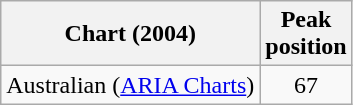<table class="wikitable">
<tr>
<th>Chart (2004)</th>
<th>Peak<br>position</th>
</tr>
<tr>
<td>Australian (<a href='#'>ARIA Charts</a>)</td>
<td align="center">67</td>
</tr>
</table>
